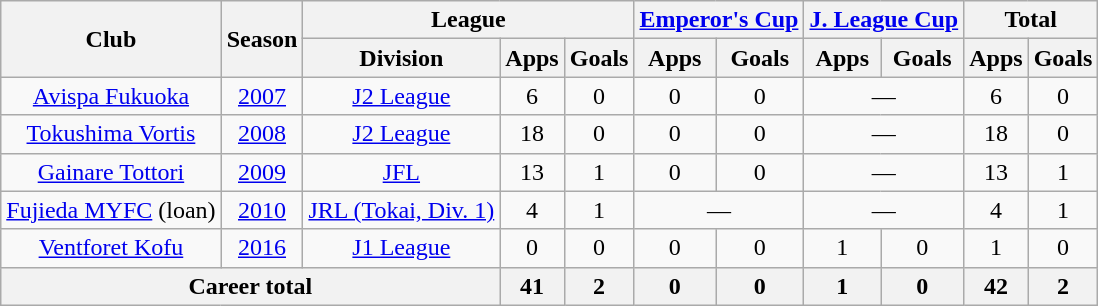<table class="wikitable" style="text-align:center">
<tr>
<th rowspan="2">Club</th>
<th rowspan="2">Season</th>
<th colspan="3">League</th>
<th colspan="2"><a href='#'>Emperor's Cup</a></th>
<th colspan="2"><a href='#'>J. League Cup</a></th>
<th colspan="2">Total</th>
</tr>
<tr>
<th>Division</th>
<th>Apps</th>
<th>Goals</th>
<th>Apps</th>
<th>Goals</th>
<th>Apps</th>
<th>Goals</th>
<th>Apps</th>
<th>Goals</th>
</tr>
<tr>
<td><a href='#'>Avispa Fukuoka</a></td>
<td><a href='#'>2007</a></td>
<td><a href='#'>J2 League</a></td>
<td>6</td>
<td>0</td>
<td>0</td>
<td>0</td>
<td colspan="2">—</td>
<td>6</td>
<td>0</td>
</tr>
<tr>
<td><a href='#'>Tokushima Vortis</a></td>
<td><a href='#'>2008</a></td>
<td><a href='#'>J2 League</a></td>
<td>18</td>
<td>0</td>
<td>0</td>
<td>0</td>
<td colspan="2">—</td>
<td>18</td>
<td>0</td>
</tr>
<tr>
<td><a href='#'>Gainare Tottori</a></td>
<td><a href='#'>2009</a></td>
<td><a href='#'>JFL</a></td>
<td>13</td>
<td>1</td>
<td>0</td>
<td>0</td>
<td colspan="2">—</td>
<td>13</td>
<td>1</td>
</tr>
<tr>
<td><a href='#'>Fujieda MYFC</a> (loan)</td>
<td><a href='#'>2010</a></td>
<td><a href='#'>JRL (Tokai, Div. 1)</a></td>
<td>4</td>
<td>1</td>
<td colspan="2">—</td>
<td colspan="2">—</td>
<td>4</td>
<td>1</td>
</tr>
<tr>
<td><a href='#'>Ventforet Kofu</a></td>
<td><a href='#'>2016</a></td>
<td><a href='#'>J1 League</a></td>
<td>0</td>
<td>0</td>
<td>0</td>
<td>0</td>
<td>1</td>
<td>0</td>
<td>1</td>
<td>0</td>
</tr>
<tr>
<th colspan=3>Career total</th>
<th>41</th>
<th>2</th>
<th>0</th>
<th>0</th>
<th>1</th>
<th>0</th>
<th>42</th>
<th>2</th>
</tr>
</table>
